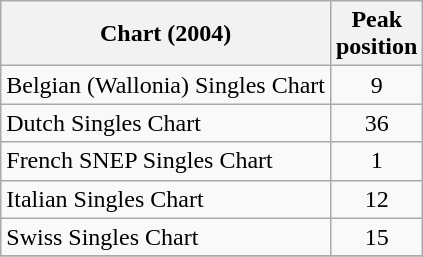<table class="wikitable sortable">
<tr>
<th>Chart (2004)</th>
<th>Peak<br>position</th>
</tr>
<tr>
<td>Belgian (Wallonia) Singles Chart</td>
<td align="center">9</td>
</tr>
<tr>
<td>Dutch Singles Chart</td>
<td align="center">36</td>
</tr>
<tr>
<td>French SNEP Singles Chart</td>
<td align="center">1</td>
</tr>
<tr>
<td>Italian Singles Chart</td>
<td align="center">12</td>
</tr>
<tr>
<td>Swiss Singles Chart</td>
<td align="center">15</td>
</tr>
<tr>
</tr>
</table>
